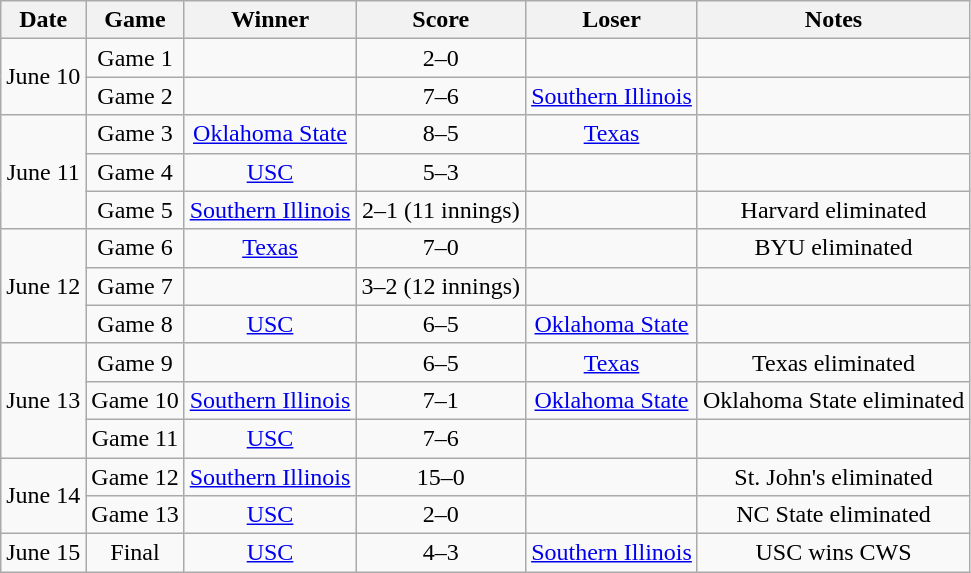<table class="wikitable">
<tr>
<th>Date</th>
<th>Game</th>
<th>Winner</th>
<th>Score</th>
<th>Loser</th>
<th>Notes</th>
</tr>
<tr align=center>
<td rowspan=2>June 10</td>
<td>Game 1</td>
<td></td>
<td>2–0</td>
<td></td>
<td></td>
</tr>
<tr align=center>
<td>Game 2</td>
<td></td>
<td>7–6</td>
<td><a href='#'>Southern Illinois</a></td>
<td></td>
</tr>
<tr align=center>
<td rowspan=3>June 11</td>
<td>Game 3</td>
<td><a href='#'>Oklahoma State</a></td>
<td>8–5</td>
<td><a href='#'>Texas</a></td>
<td></td>
</tr>
<tr align=center>
<td>Game 4</td>
<td><a href='#'>USC</a></td>
<td>5–3</td>
<td></td>
<td></td>
</tr>
<tr align=center>
<td>Game 5</td>
<td><a href='#'>Southern Illinois</a></td>
<td>2–1 (11 innings)</td>
<td></td>
<td>Harvard eliminated</td>
</tr>
<tr align=center>
<td rowspan=3>June 12</td>
<td>Game 6</td>
<td><a href='#'>Texas</a></td>
<td>7–0</td>
<td></td>
<td>BYU eliminated</td>
</tr>
<tr align=center>
<td>Game 7</td>
<td></td>
<td>3–2 (12 innings)</td>
<td></td>
<td></td>
</tr>
<tr align=center>
<td>Game 8</td>
<td><a href='#'>USC</a></td>
<td>6–5</td>
<td><a href='#'>Oklahoma State</a></td>
<td></td>
</tr>
<tr align=center>
<td rowspan=3>June 13</td>
<td>Game 9</td>
<td></td>
<td>6–5</td>
<td><a href='#'>Texas</a></td>
<td>Texas eliminated</td>
</tr>
<tr align=center>
<td>Game 10</td>
<td><a href='#'>Southern Illinois</a></td>
<td>7–1</td>
<td><a href='#'>Oklahoma State</a></td>
<td>Oklahoma State eliminated</td>
</tr>
<tr align=center>
<td>Game 11</td>
<td><a href='#'>USC</a></td>
<td>7–6</td>
<td></td>
<td></td>
</tr>
<tr align=center>
<td rowspan=2>June 14</td>
<td>Game 12</td>
<td><a href='#'>Southern Illinois</a></td>
<td>15–0</td>
<td></td>
<td>St. John's eliminated</td>
</tr>
<tr align=center>
<td>Game 13</td>
<td><a href='#'>USC</a></td>
<td>2–0</td>
<td></td>
<td>NC State eliminated</td>
</tr>
<tr align=center>
<td>June 15</td>
<td>Final</td>
<td><a href='#'>USC</a></td>
<td>4–3</td>
<td><a href='#'>Southern Illinois</a></td>
<td>USC wins CWS</td>
</tr>
</table>
